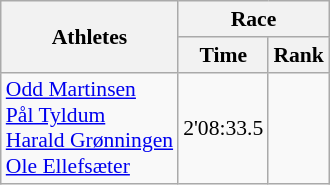<table class="wikitable" border="1" style="font-size:90%">
<tr>
<th rowspan=2>Athletes</th>
<th colspan=2>Race</th>
</tr>
<tr>
<th>Time</th>
<th>Rank</th>
</tr>
<tr>
<td><a href='#'>Odd Martinsen</a><br><a href='#'>Pål Tyldum</a><br><a href='#'>Harald Grønningen</a><br><a href='#'>Ole Ellefsæter</a></td>
<td align=center>2'08:33.5</td>
<td align=center></td>
</tr>
</table>
